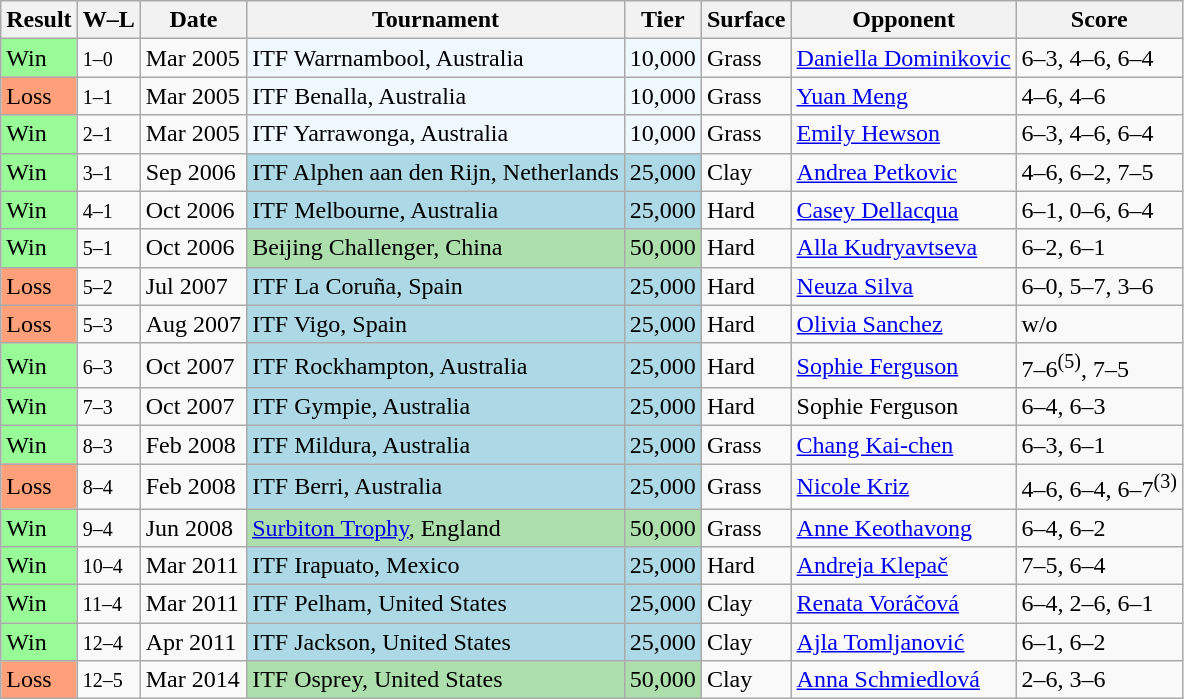<table class="wikitable sortable">
<tr>
<th>Result</th>
<th class=unsortable>W–L</th>
<th>Date</th>
<th>Tournament</th>
<th>Tier</th>
<th>Surface</th>
<th>Opponent</th>
<th class=unsortable>Score</th>
</tr>
<tr>
<td bgcolor=98FB98>Win</td>
<td><small>1–0</small></td>
<td>Mar 2005</td>
<td style="background:#f0f8ff;">ITF Warrnambool, Australia</td>
<td style="background:#f0f8ff;">10,000</td>
<td>Grass</td>
<td> <a href='#'>Daniella Dominikovic</a></td>
<td>6–3, 4–6, 6–4</td>
</tr>
<tr>
<td bgcolor=FFA07A>Loss</td>
<td><small>1–1</small></td>
<td>Mar 2005</td>
<td style="background:#f0f8ff;">ITF Benalla, Australia</td>
<td style="background:#f0f8ff;">10,000</td>
<td>Grass</td>
<td> <a href='#'>Yuan Meng</a></td>
<td>4–6, 4–6</td>
</tr>
<tr>
<td bgcolor=98FB98>Win</td>
<td><small>2–1</small></td>
<td>Mar 2005</td>
<td style="background:#f0f8ff;">ITF Yarrawonga, Australia</td>
<td style="background:#f0f8ff;">10,000</td>
<td>Grass</td>
<td> <a href='#'>Emily Hewson</a></td>
<td>6–3, 4–6, 6–4</td>
</tr>
<tr>
<td bgcolor=98FB98>Win</td>
<td><small>3–1</small></td>
<td>Sep 2006</td>
<td style="background:lightblue;">ITF Alphen aan den Rijn, Netherlands</td>
<td style="background:lightblue;">25,000</td>
<td>Clay</td>
<td> <a href='#'>Andrea Petkovic</a></td>
<td>4–6, 6–2, 7–5</td>
</tr>
<tr>
<td bgcolor=98FB98>Win</td>
<td><small>4–1</small></td>
<td>Oct 2006</td>
<td style="background:lightblue;">ITF Melbourne, Australia</td>
<td style="background:lightblue;">25,000</td>
<td>Hard</td>
<td> <a href='#'>Casey Dellacqua</a></td>
<td>6–1, 0–6, 6–4</td>
</tr>
<tr>
<td bgcolor=98FB98>Win</td>
<td><small>5–1</small></td>
<td>Oct 2006</td>
<td style="background:#addfad;">Beijing Challenger, China</td>
<td style="background:#addfad;">50,000</td>
<td>Hard</td>
<td> <a href='#'>Alla Kudryavtseva</a></td>
<td>6–2, 6–1</td>
</tr>
<tr>
<td bgcolor=FFA07A>Loss</td>
<td><small>5–2</small></td>
<td>Jul 2007</td>
<td style="background:lightblue;">ITF La Coruña, Spain</td>
<td style="background:lightblue;">25,000</td>
<td>Hard</td>
<td> <a href='#'>Neuza Silva</a></td>
<td>6–0, 5–7, 3–6</td>
</tr>
<tr>
<td bgcolor=FFA07A>Loss</td>
<td><small>5–3</small></td>
<td>Aug 2007</td>
<td style="background:lightblue;">ITF Vigo, Spain</td>
<td style="background:lightblue;">25,000</td>
<td>Hard</td>
<td> <a href='#'>Olivia Sanchez</a></td>
<td>w/o</td>
</tr>
<tr>
<td bgcolor=98FB98>Win</td>
<td><small>6–3</small></td>
<td>Oct 2007</td>
<td style="background:lightblue;">ITF Rockhampton, Australia</td>
<td style="background:lightblue;">25,000</td>
<td>Hard</td>
<td> <a href='#'>Sophie Ferguson</a></td>
<td>7–6<sup>(5)</sup>, 7–5</td>
</tr>
<tr>
<td bgcolor=98FB98>Win</td>
<td><small>7–3</small></td>
<td>Oct 2007</td>
<td style="background:lightblue;">ITF Gympie, Australia</td>
<td style="background:lightblue;">25,000</td>
<td>Hard</td>
<td> Sophie Ferguson</td>
<td>6–4, 6–3</td>
</tr>
<tr>
<td bgcolor=98FB98>Win</td>
<td><small>8–3</small></td>
<td>Feb 2008</td>
<td style="background:lightblue;">ITF Mildura, Australia</td>
<td style="background:lightblue;">25,000</td>
<td>Grass</td>
<td> <a href='#'>Chang Kai-chen</a></td>
<td>6–3, 6–1</td>
</tr>
<tr>
<td bgcolor=FFA07A>Loss</td>
<td><small>8–4</small></td>
<td>Feb 2008</td>
<td style="background:lightblue;">ITF Berri, Australia</td>
<td style="background:lightblue;">25,000</td>
<td>Grass</td>
<td> <a href='#'>Nicole Kriz</a></td>
<td>4–6, 6–4, 6–7<sup>(3)</sup></td>
</tr>
<tr>
<td bgcolor=98FB98>Win</td>
<td><small>9–4</small></td>
<td>Jun 2008</td>
<td style="background:#addfad;"><a href='#'>Surbiton Trophy</a>, England</td>
<td style="background:#addfad;">50,000</td>
<td>Grass</td>
<td> <a href='#'>Anne Keothavong</a></td>
<td>6–4, 6–2</td>
</tr>
<tr>
<td bgcolor=98FB98>Win</td>
<td><small>10–4</small></td>
<td>Mar 2011</td>
<td style="background:lightblue;">ITF Irapuato, Mexico</td>
<td style="background:lightblue;">25,000</td>
<td>Hard</td>
<td> <a href='#'>Andreja Klepač</a></td>
<td>7–5, 6–4</td>
</tr>
<tr>
<td bgcolor=98FB98>Win</td>
<td><small>11–4</small></td>
<td>Mar 2011</td>
<td style="background:lightblue;">ITF Pelham, United States</td>
<td style="background:lightblue;">25,000</td>
<td>Clay</td>
<td> <a href='#'>Renata Voráčová</a></td>
<td>6–4, 2–6, 6–1</td>
</tr>
<tr>
<td bgcolor=98FB98>Win</td>
<td><small>12–4</small></td>
<td>Apr 2011</td>
<td style="background:lightblue;">ITF Jackson, United States</td>
<td style="background:lightblue;">25,000</td>
<td>Clay</td>
<td> <a href='#'>Ajla Tomljanović</a></td>
<td>6–1, 6–2</td>
</tr>
<tr>
<td bgcolor=FFA07A>Loss</td>
<td><small>12–5</small></td>
<td>Mar 2014</td>
<td style="background:#addfad;">ITF Osprey, United States</td>
<td style="background:#addfad;">50,000</td>
<td>Clay</td>
<td> <a href='#'>Anna Schmiedlová</a></td>
<td>2–6, 3–6</td>
</tr>
</table>
